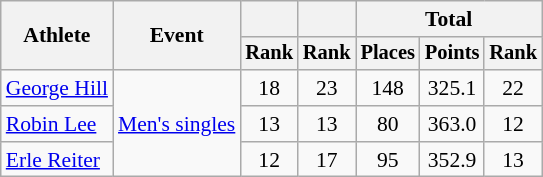<table class=wikitable style=font-size:90%;text-align:center>
<tr>
<th rowspan=2>Athlete</th>
<th rowspan=2>Event</th>
<th></th>
<th></th>
<th colspan=3>Total</th>
</tr>
<tr style=font-size:95%>
<th>Rank</th>
<th>Rank</th>
<th>Places</th>
<th>Points</th>
<th>Rank</th>
</tr>
<tr>
<td align=left><a href='#'>George Hill</a></td>
<td align=left rowspan=3><a href='#'>Men's singles</a></td>
<td>18</td>
<td>23</td>
<td>148</td>
<td>325.1</td>
<td>22</td>
</tr>
<tr>
<td align=left><a href='#'>Robin Lee</a></td>
<td>13</td>
<td>13</td>
<td>80</td>
<td>363.0</td>
<td>12</td>
</tr>
<tr>
<td align=left><a href='#'>Erle Reiter</a></td>
<td>12</td>
<td>17</td>
<td>95</td>
<td>352.9</td>
<td>13</td>
</tr>
</table>
